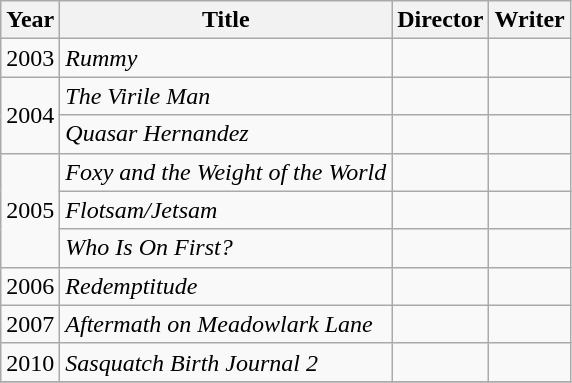<table class="wikitable">
<tr>
<th>Year</th>
<th>Title</th>
<th>Director</th>
<th>Writer</th>
</tr>
<tr>
<td>2003</td>
<td><em>Rummy</em></td>
<td></td>
<td></td>
</tr>
<tr>
<td rowspan=2>2004</td>
<td><em>The Virile Man</em></td>
<td></td>
<td></td>
</tr>
<tr>
<td><em>Quasar Hernandez</em></td>
<td></td>
<td></td>
</tr>
<tr>
<td rowspan=3>2005</td>
<td><em>Foxy and the Weight of the World</em></td>
<td></td>
<td></td>
</tr>
<tr>
<td><em>Flotsam/Jetsam</em></td>
<td></td>
<td></td>
</tr>
<tr>
<td><em>Who Is On First?</em></td>
<td></td>
<td></td>
</tr>
<tr>
<td>2006</td>
<td><em>Redemptitude</em></td>
<td></td>
<td></td>
</tr>
<tr>
<td>2007</td>
<td><em>Aftermath on Meadowlark Lane</em></td>
<td></td>
<td></td>
</tr>
<tr>
<td>2010</td>
<td><em>Sasquatch Birth Journal 2</em></td>
<td></td>
<td></td>
</tr>
<tr>
</tr>
</table>
